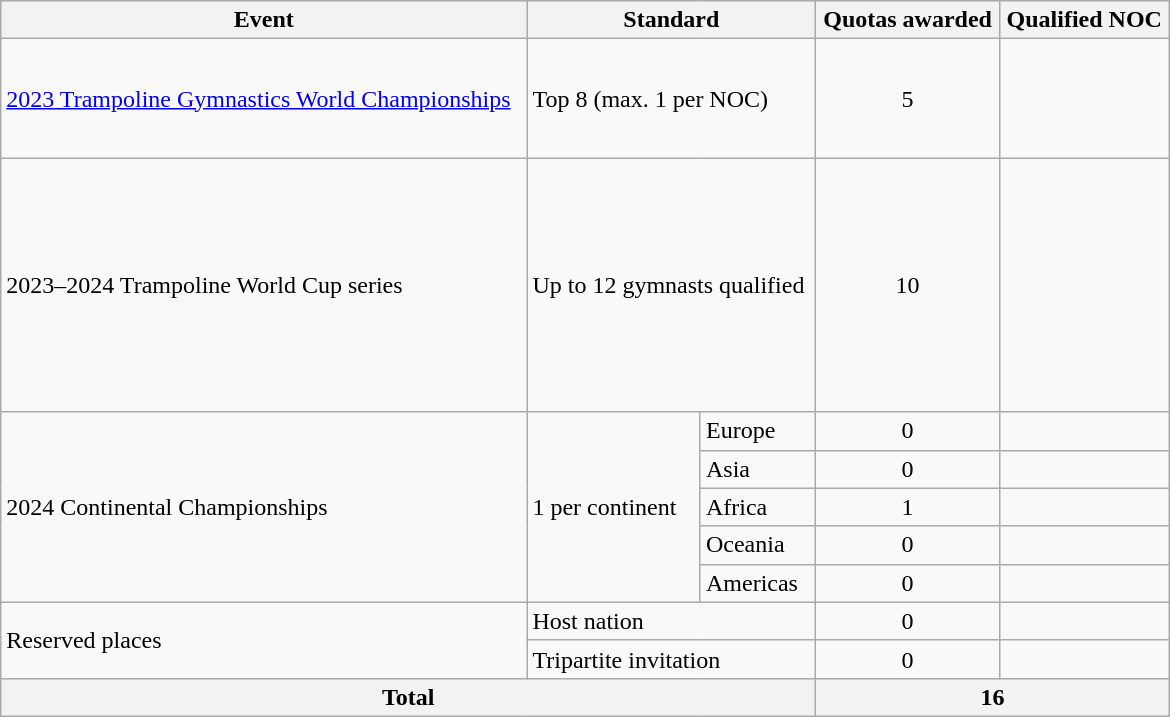<table class="wikitable" style="width:780px;">
<tr>
<th>Event</th>
<th colspan=2>Standard</th>
<th>Quotas awarded</th>
<th>Qualified NOC</th>
</tr>
<tr>
<td><a href='#'>2023 Trampoline Gymnastics World Championships</a></td>
<td colspan=2>Top 8 (max. 1 per NOC)</td>
<td align=center>5</td>
<td colspan=2><br><br><br><br></td>
</tr>
<tr>
<td>2023–2024 Trampoline World Cup series</td>
<td colspan=2>Up to 12 gymnasts qualified</td>
<td align=center>10</td>
<td colspan=2><br><br><br><br><br><br><br><br><br></td>
</tr>
<tr>
<td rowspan=5>2024 Continental Championships</td>
<td rowspan=5>1 per continent</td>
<td>Europe</td>
<td align=center>0</td>
<td></td>
</tr>
<tr>
<td>Asia</td>
<td align=center>0</td>
<td></td>
</tr>
<tr>
<td>Africa</td>
<td align=center>1</td>
<td></td>
</tr>
<tr>
<td>Oceania</td>
<td align=center>0</td>
<td></td>
</tr>
<tr>
<td>Americas</td>
<td align=center>0</td>
<td></td>
</tr>
<tr>
<td rowspan=2>Reserved places</td>
<td colspan=2>Host nation</td>
<td align=center>0</td>
<td></td>
</tr>
<tr>
<td colspan=2>Tripartite invitation</td>
<td align=center>0</td>
<td></td>
</tr>
<tr>
<th colspan="3">Total</th>
<th colspan=3>16</th>
</tr>
</table>
